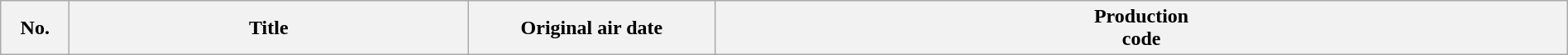<table class="wikitable plainrowheaders" style="width:100%; margin:auto;">
<tr>
<th scope="col" style="width:3em;">No.</th>
<th scope="col">Title </th>
<th scope="col" style="width:12em;">Original air date </th>
<th scope="col">Production<br>code <br>






</th>
</tr>
</table>
